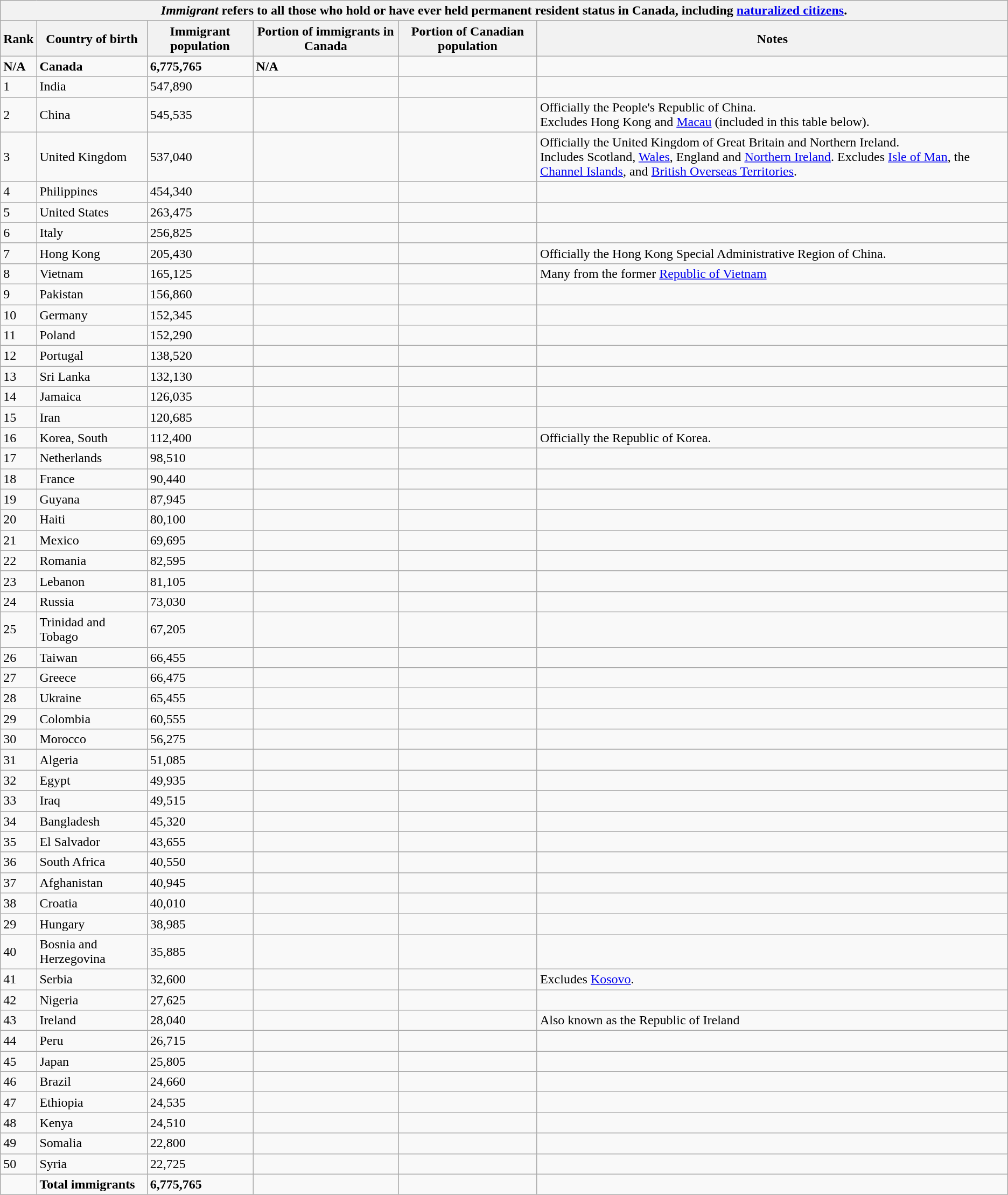<table class="wikitable sortable">
<tr>
<th colspan="6"><em>Immigrant</em> refers to all those who hold or have ever held permanent resident status in Canada, including <a href='#'>naturalized citizens</a>.</th>
</tr>
<tr>
<th>Rank</th>
<th>Country of birth</th>
<th>Immigrant population</th>
<th>Portion of immigrants in Canada</th>
<th>Portion of Canadian population</th>
<th>Notes</th>
</tr>
<tr>
<td><strong>N/A</strong></td>
<td><strong>Canada</strong></td>
<td><strong>6,775,765</strong></td>
<td><strong>N/A</strong></td>
<td><strong></strong></td>
<td></td>
</tr>
<tr>
<td>1</td>
<td>India</td>
<td>547,890</td>
<td></td>
<td></td>
<td></td>
</tr>
<tr>
<td>2</td>
<td>China</td>
<td>545,535</td>
<td></td>
<td></td>
<td>Officially the People's Republic of China.<br>Excludes Hong Kong and <a href='#'>Macau</a> (included in this table below).</td>
</tr>
<tr>
<td>3</td>
<td>United Kingdom</td>
<td>537,040</td>
<td></td>
<td></td>
<td>Officially the United Kingdom of Great Britain and Northern Ireland.<br>Includes Scotland, <a href='#'>Wales</a>, England and <a href='#'>Northern Ireland</a>. Excludes <a href='#'>Isle of Man</a>, the <a href='#'>Channel Islands</a>, and <a href='#'>British Overseas Territories</a>.</td>
</tr>
<tr>
<td>4</td>
<td>Philippines</td>
<td>454,340</td>
<td></td>
<td></td>
<td></td>
</tr>
<tr>
<td>5</td>
<td>United States</td>
<td>263,475</td>
<td></td>
<td></td>
<td></td>
</tr>
<tr>
<td>6</td>
<td>Italy</td>
<td>256,825</td>
<td></td>
<td></td>
<td></td>
</tr>
<tr>
<td>7</td>
<td>Hong Kong</td>
<td>205,430</td>
<td></td>
<td></td>
<td>Officially the Hong Kong Special Administrative Region of China.</td>
</tr>
<tr>
<td>8</td>
<td>Vietnam</td>
<td>165,125</td>
<td></td>
<td></td>
<td>Many from the former <a href='#'>Republic of Vietnam</a></td>
</tr>
<tr>
<td>9</td>
<td>Pakistan</td>
<td>156,860</td>
<td></td>
<td></td>
<td></td>
</tr>
<tr>
<td>10</td>
<td>Germany</td>
<td>152,345</td>
<td></td>
<td></td>
<td></td>
</tr>
<tr>
<td>11</td>
<td>Poland</td>
<td>152,290</td>
<td></td>
<td></td>
<td></td>
</tr>
<tr>
<td>12</td>
<td>Portugal</td>
<td>138,520</td>
<td></td>
<td></td>
<td></td>
</tr>
<tr>
<td>13</td>
<td>Sri Lanka</td>
<td>132,130</td>
<td></td>
<td></td>
<td></td>
</tr>
<tr>
<td>14</td>
<td>Jamaica</td>
<td>126,035</td>
<td></td>
<td></td>
<td></td>
</tr>
<tr>
<td>15</td>
<td>Iran</td>
<td>120,685</td>
<td></td>
<td></td>
<td></td>
</tr>
<tr>
<td>16</td>
<td>Korea, South</td>
<td>112,400</td>
<td></td>
<td></td>
<td>Officially the Republic of Korea.</td>
</tr>
<tr>
<td>17</td>
<td>Netherlands</td>
<td>98,510</td>
<td></td>
<td></td>
<td></td>
</tr>
<tr>
<td>18</td>
<td>France</td>
<td>90,440</td>
<td></td>
<td></td>
<td></td>
</tr>
<tr>
<td>19</td>
<td>Guyana</td>
<td>87,945</td>
<td></td>
<td></td>
<td></td>
</tr>
<tr>
<td>20</td>
<td>Haiti</td>
<td>80,100</td>
<td></td>
<td></td>
<td></td>
</tr>
<tr>
<td>21</td>
<td>Mexico</td>
<td>69,695</td>
<td></td>
<td></td>
<td></td>
</tr>
<tr>
<td>22</td>
<td>Romania</td>
<td>82,595</td>
<td></td>
<td></td>
<td></td>
</tr>
<tr>
<td>23</td>
<td>Lebanon</td>
<td>81,105</td>
<td></td>
<td></td>
<td></td>
</tr>
<tr>
<td>24</td>
<td>Russia</td>
<td>73,030</td>
<td></td>
<td></td>
<td></td>
</tr>
<tr>
<td>25</td>
<td>Trinidad and Tobago</td>
<td>67,205</td>
<td></td>
<td></td>
<td></td>
</tr>
<tr>
<td>26</td>
<td>Taiwan</td>
<td>66,455</td>
<td></td>
<td></td>
<td></td>
</tr>
<tr>
<td>27</td>
<td>Greece</td>
<td>66,475</td>
<td></td>
<td></td>
<td></td>
</tr>
<tr>
<td>28</td>
<td>Ukraine</td>
<td>65,455</td>
<td></td>
<td></td>
<td></td>
</tr>
<tr>
<td>29</td>
<td>Colombia</td>
<td>60,555</td>
<td></td>
<td></td>
<td></td>
</tr>
<tr>
<td>30</td>
<td>Morocco</td>
<td>56,275</td>
<td></td>
<td></td>
<td></td>
</tr>
<tr>
<td>31</td>
<td>Algeria</td>
<td>51,085</td>
<td></td>
<td></td>
<td></td>
</tr>
<tr>
<td>32</td>
<td>Egypt</td>
<td>49,935</td>
<td></td>
<td></td>
<td></td>
</tr>
<tr>
<td>33</td>
<td>Iraq</td>
<td>49,515</td>
<td></td>
<td></td>
<td></td>
</tr>
<tr>
<td>34</td>
<td>Bangladesh</td>
<td>45,320</td>
<td></td>
<td></td>
<td></td>
</tr>
<tr>
<td>35</td>
<td>El Salvador</td>
<td>43,655</td>
<td></td>
<td></td>
<td></td>
</tr>
<tr>
<td>36</td>
<td>South Africa</td>
<td>40,550</td>
<td></td>
<td></td>
<td></td>
</tr>
<tr>
<td>37</td>
<td>Afghanistan</td>
<td>40,945</td>
<td></td>
<td></td>
<td></td>
</tr>
<tr>
<td>38</td>
<td>Croatia</td>
<td>40,010</td>
<td></td>
<td></td>
<td></td>
</tr>
<tr>
<td>29</td>
<td>Hungary</td>
<td>38,985</td>
<td></td>
<td></td>
<td></td>
</tr>
<tr>
<td>40</td>
<td>Bosnia and Herzegovina</td>
<td>35,885</td>
<td></td>
<td></td>
<td></td>
</tr>
<tr>
<td>41</td>
<td>Serbia</td>
<td>32,600</td>
<td></td>
<td></td>
<td>Excludes <a href='#'>Kosovo</a>.</td>
</tr>
<tr>
<td>42</td>
<td>Nigeria</td>
<td>27,625</td>
<td></td>
<td></td>
<td></td>
</tr>
<tr>
<td>43</td>
<td>Ireland</td>
<td>28,040</td>
<td></td>
<td></td>
<td>Also known as the Republic of Ireland</td>
</tr>
<tr>
<td>44</td>
<td>Peru</td>
<td>26,715</td>
<td></td>
<td></td>
<td></td>
</tr>
<tr>
<td>45</td>
<td>Japan</td>
<td>25,805</td>
<td></td>
<td></td>
<td></td>
</tr>
<tr>
<td>46</td>
<td>Brazil</td>
<td>24,660</td>
<td></td>
<td></td>
<td></td>
</tr>
<tr>
<td>47</td>
<td>Ethiopia</td>
<td>24,535</td>
<td></td>
<td></td>
<td></td>
</tr>
<tr>
<td>48</td>
<td>Kenya</td>
<td>24,510</td>
<td></td>
<td></td>
<td></td>
</tr>
<tr>
<td>49</td>
<td>Somalia</td>
<td>22,800</td>
<td></td>
<td></td>
<td></td>
</tr>
<tr>
<td>50</td>
<td>Syria</td>
<td>22,725</td>
<td></td>
<td></td>
<td></td>
</tr>
<tr>
<td></td>
<td><strong>Total immigrants</strong></td>
<td><strong>6,775,765</strong></td>
<td><strong></strong></td>
<td><strong></strong></td>
</tr>
</table>
